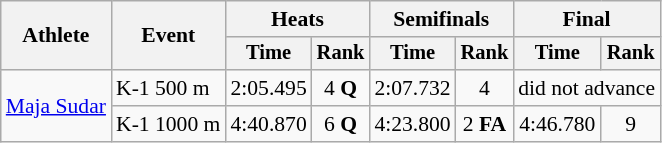<table class=wikitable style="font-size:90%;">
<tr>
<th rowspan=2>Athlete</th>
<th rowspan=2>Event</th>
<th colspan=2>Heats</th>
<th colspan=2>Semifinals</th>
<th colspan=2>Final</th>
</tr>
<tr style="font-size:95%">
<th>Time</th>
<th>Rank</th>
<th>Time</th>
<th>Rank</th>
<th>Time</th>
<th>Rank</th>
</tr>
<tr align=center>
<td align=left rowspan=2><a href='#'>Maja Sudar</a></td>
<td align=left>K-1 500 m</td>
<td>2:05.495</td>
<td>4 <strong>Q</strong></td>
<td>2:07.732</td>
<td>4</td>
<td colspan=2>did not advance</td>
</tr>
<tr align=center>
<td align=left>K-1 1000 m</td>
<td>4:40.870</td>
<td>6 <strong>Q</strong></td>
<td>4:23.800</td>
<td>2 <strong>FA</strong></td>
<td>4:46.780</td>
<td>9</td>
</tr>
</table>
